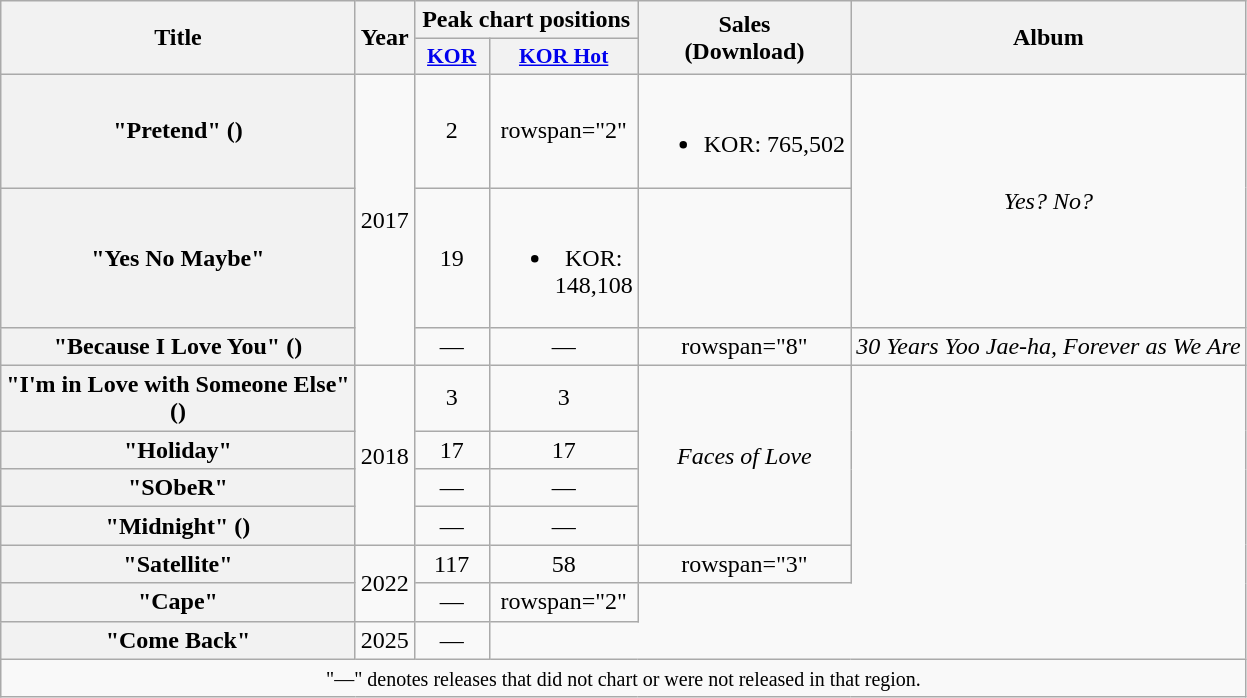<table class="wikitable plainrowheaders" style="text-align:center;">
<tr>
<th scope="col" rowspan="2">Title</th>
<th scope="col" rowspan="2">Year</th>
<th scope="col" colspan="2">Peak chart positions</th>
<th scope="col" rowspan="2">Sales<br>(Download)</th>
<th scope="col" rowspan="2">Album</th>
</tr>
<tr>
<th scope="col" style="width:3em;font-size:90%;"><a href='#'>KOR</a><br></th>
<th scope="col" style="width:3em;font-size:90%;"><a href='#'>KOR Hot</a><br></th>
</tr>
<tr>
<th scope="row">"Pretend" ()</th>
<td rowspan="3">2017</td>
<td>2</td>
<td>rowspan="2" </td>
<td><br><ul><li>KOR: 765,502</li></ul></td>
<td rowspan="2"><em>Yes? No?</em></td>
</tr>
<tr>
<th scope="row">"Yes No Maybe"</th>
<td>19</td>
<td><br><ul><li>KOR: 148,108</li></ul></td>
</tr>
<tr>
<th scope="row">"Because I Love You" ()</th>
<td>—</td>
<td>—</td>
<td>rowspan="8" </td>
<td><em>30 Years Yoo Jae-ha, Forever as We Are</em></td>
</tr>
<tr>
<th scope="row">"I'm in Love with Someone Else"<br>()</th>
<td rowspan="4">2018</td>
<td>3</td>
<td>3</td>
<td rowspan="4"><em>Faces of Love</em></td>
</tr>
<tr>
<th scope="row">"Holiday"<br></th>
<td>17</td>
<td>17</td>
</tr>
<tr>
<th scope="row">"SObeR"</th>
<td>—</td>
<td>—</td>
</tr>
<tr>
<th scope="row">"Midnight" ()<br></th>
<td>—</td>
<td>—</td>
</tr>
<tr>
<th scope="row">"Satellite"</th>
<td rowspan="2">2022</td>
<td>117</td>
<td>58</td>
<td>rowspan="3" </td>
</tr>
<tr>
<th scope="row">"Cape"</th>
<td>—</td>
<td>rowspan="2" </td>
</tr>
<tr>
<th scope="row">"Come Back"</th>
<td>2025</td>
<td>—</td>
</tr>
<tr>
<td colspan="6"><small>"—" denotes releases that did not chart or were not released in that region.</small></td>
</tr>
</table>
